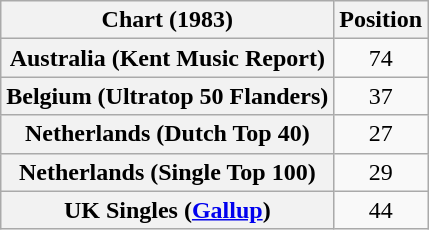<table class="wikitable sortable plainrowheaders" style="text-align:center">
<tr>
<th scope="col">Chart (1983)</th>
<th scope="col">Position</th>
</tr>
<tr>
<th scope="row">Australia (Kent Music Report)</th>
<td>74</td>
</tr>
<tr>
<th scope="row">Belgium (Ultratop 50 Flanders)</th>
<td>37</td>
</tr>
<tr>
<th scope="row">Netherlands (Dutch Top 40)</th>
<td>27</td>
</tr>
<tr>
<th scope="row">Netherlands (Single Top 100)</th>
<td>29</td>
</tr>
<tr>
<th scope="row">UK Singles (<a href='#'>Gallup</a>)</th>
<td>44</td>
</tr>
</table>
